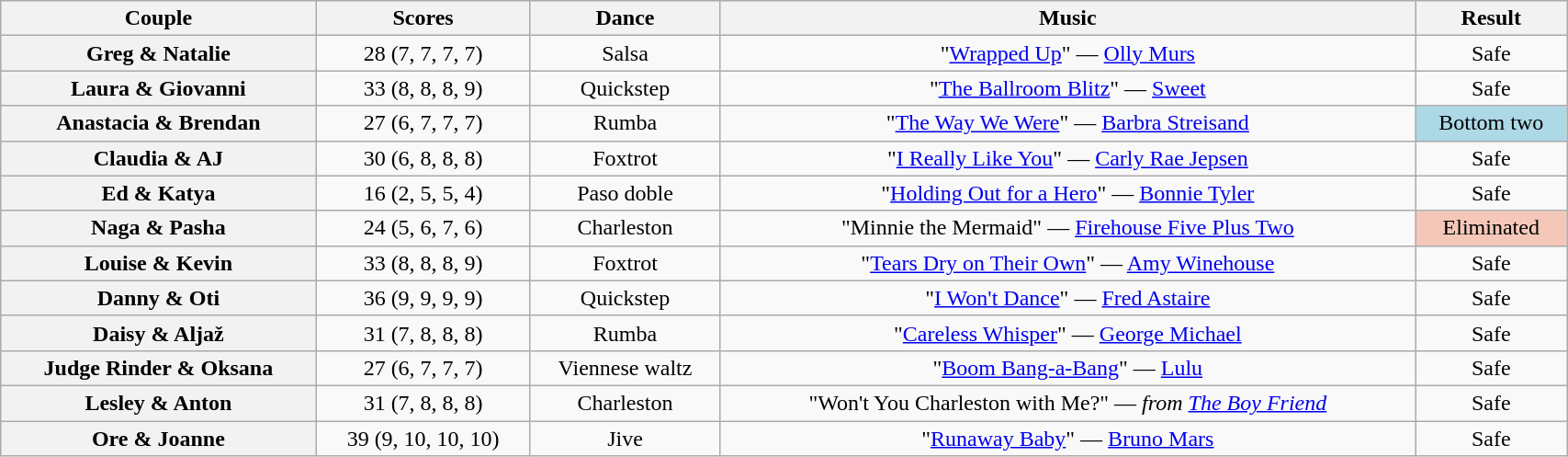<table class="wikitable sortable" style="text-align:center; width:90%">
<tr>
<th scope="col">Couple</th>
<th scope="col">Scores</th>
<th scope="col" class="unsortable">Dance</th>
<th scope="col" class="unsortable">Music</th>
<th scope="col" class="unsortable">Result</th>
</tr>
<tr>
<th scope="row">Greg & Natalie</th>
<td>28 (7, 7, 7, 7)</td>
<td>Salsa</td>
<td>"<a href='#'>Wrapped Up</a>" — <a href='#'>Olly Murs</a></td>
<td>Safe</td>
</tr>
<tr>
<th scope="row">Laura & Giovanni</th>
<td>33 (8, 8, 8, 9)</td>
<td>Quickstep</td>
<td>"<a href='#'>The Ballroom Blitz</a>" — <a href='#'>Sweet</a></td>
<td>Safe</td>
</tr>
<tr>
<th scope="row">Anastacia & Brendan</th>
<td>27 (6, 7, 7, 7)</td>
<td>Rumba</td>
<td>"<a href='#'>The Way We Were</a>" — <a href='#'>Barbra Streisand</a></td>
<td bgcolor="lightblue">Bottom two</td>
</tr>
<tr>
<th scope="row">Claudia & AJ</th>
<td>30 (6, 8, 8, 8)</td>
<td>Foxtrot</td>
<td>"<a href='#'>I Really Like You</a>" — <a href='#'>Carly Rae Jepsen</a></td>
<td>Safe</td>
</tr>
<tr>
<th scope="row">Ed & Katya</th>
<td>16 (2, 5, 5, 4)</td>
<td>Paso doble</td>
<td>"<a href='#'>Holding Out for a Hero</a>" — <a href='#'>Bonnie Tyler</a></td>
<td>Safe</td>
</tr>
<tr>
<th scope="row">Naga & Pasha</th>
<td>24 (5, 6, 7, 6)</td>
<td>Charleston</td>
<td>"Minnie the Mermaid" — <a href='#'>Firehouse Five Plus Two</a></td>
<td bgcolor="f4c7b8">Eliminated</td>
</tr>
<tr>
<th scope="row">Louise & Kevin</th>
<td>33 (8, 8, 8, 9)</td>
<td>Foxtrot</td>
<td>"<a href='#'>Tears Dry on Their Own</a>" — <a href='#'>Amy Winehouse</a></td>
<td>Safe</td>
</tr>
<tr>
<th scope="row">Danny & Oti</th>
<td>36 (9, 9, 9, 9)</td>
<td>Quickstep</td>
<td>"<a href='#'>I Won't Dance</a>" — <a href='#'>Fred Astaire</a></td>
<td>Safe</td>
</tr>
<tr>
<th scope="row">Daisy & Aljaž</th>
<td>31 (7, 8, 8, 8)</td>
<td>Rumba</td>
<td>"<a href='#'>Careless Whisper</a>" — <a href='#'>George Michael</a></td>
<td>Safe</td>
</tr>
<tr>
<th scope="row">Judge Rinder & Oksana</th>
<td>27 (6, 7, 7, 7)</td>
<td>Viennese waltz</td>
<td>"<a href='#'>Boom Bang-a-Bang</a>" — <a href='#'>Lulu</a></td>
<td>Safe</td>
</tr>
<tr>
<th scope="row">Lesley & Anton</th>
<td>31 (7, 8, 8, 8)</td>
<td>Charleston</td>
<td>"Won't You Charleston with Me?" — <em>from <a href='#'>The Boy Friend</a></em></td>
<td>Safe</td>
</tr>
<tr>
<th scope="row">Ore & Joanne</th>
<td>39 (9, 10, 10, 10)</td>
<td>Jive</td>
<td>"<a href='#'>Runaway Baby</a>" — <a href='#'>Bruno Mars</a></td>
<td>Safe</td>
</tr>
</table>
